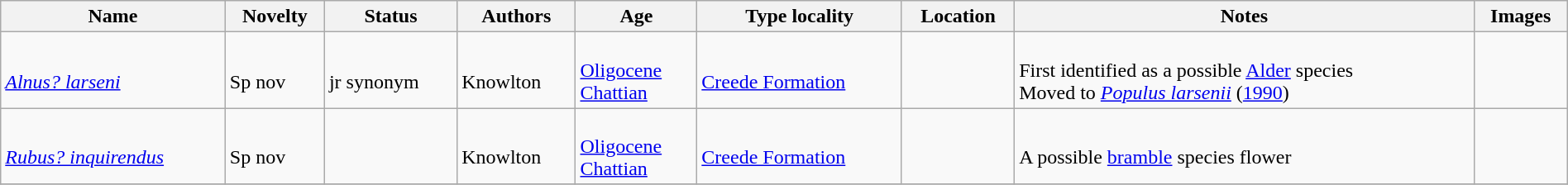<table class="wikitable sortable" align="center" width="100%">
<tr>
<th>Name</th>
<th>Novelty</th>
<th>Status</th>
<th>Authors</th>
<th>Age</th>
<th>Type locality</th>
<th>Location</th>
<th>Notes</th>
<th>Images</th>
</tr>
<tr>
<td><br><em><a href='#'>Alnus? larseni</a></em></td>
<td><br>Sp nov</td>
<td><br>jr synonym</td>
<td><br>Knowlton</td>
<td><br><a href='#'>Oligocene</a><br><a href='#'>Chattian</a></td>
<td><br><a href='#'>Creede Formation</a></td>
<td><br><br></td>
<td><br>First identified as a possible <a href='#'>Alder</a> species<br> Moved to <em><a href='#'>Populus larsenii</a></em> (<a href='#'>1990</a>)</td>
<td></td>
</tr>
<tr>
<td><br><em><a href='#'>Rubus? inquirendus</a></em></td>
<td><br>Sp nov</td>
<td></td>
<td><br>Knowlton</td>
<td><br><a href='#'>Oligocene</a><br><a href='#'>Chattian</a></td>
<td><br><a href='#'>Creede Formation</a></td>
<td><br><br></td>
<td><br>A possible <a href='#'>bramble</a> species flower</td>
<td></td>
</tr>
<tr>
</tr>
</table>
